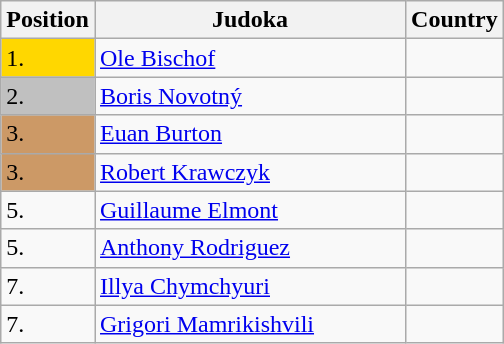<table class=wikitable>
<tr>
<th width=10>Position</th>
<th width=200>Judoka</th>
<th width=10>Country</th>
</tr>
<tr>
<td bgcolor=gold>1.</td>
<td><a href='#'>Ole Bischof</a></td>
<td></td>
</tr>
<tr>
<td bgcolor="silver">2.</td>
<td><a href='#'>Boris Novotný</a></td>
<td></td>
</tr>
<tr>
<td bgcolor="CC9966">3.</td>
<td><a href='#'>Euan Burton</a></td>
<td></td>
</tr>
<tr>
<td bgcolor="CC9966">3.</td>
<td><a href='#'>Robert Krawczyk</a></td>
<td></td>
</tr>
<tr>
<td>5.</td>
<td><a href='#'>Guillaume Elmont</a></td>
<td></td>
</tr>
<tr>
<td>5.</td>
<td><a href='#'>Anthony Rodriguez</a></td>
<td></td>
</tr>
<tr>
<td>7.</td>
<td><a href='#'>Illya Chymchyuri</a></td>
<td></td>
</tr>
<tr>
<td>7.</td>
<td><a href='#'>Grigori Mamrikishvili</a></td>
<td></td>
</tr>
</table>
